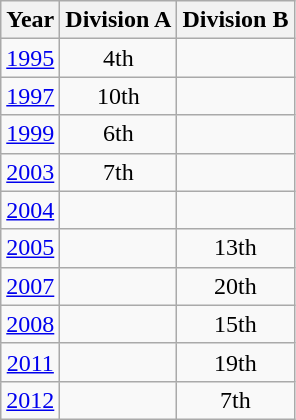<table class="wikitable" style="text-align:center">
<tr>
<th>Year</th>
<th>Division A</th>
<th>Division B</th>
</tr>
<tr>
<td><a href='#'>1995</a></td>
<td>4th</td>
<td></td>
</tr>
<tr>
<td><a href='#'>1997</a></td>
<td>10th</td>
<td></td>
</tr>
<tr>
<td><a href='#'>1999</a></td>
<td>6th</td>
<td></td>
</tr>
<tr>
<td><a href='#'>2003</a></td>
<td>7th</td>
<td></td>
</tr>
<tr>
<td><a href='#'>2004</a></td>
<td></td>
<td></td>
</tr>
<tr>
<td><a href='#'>2005</a></td>
<td></td>
<td>13th</td>
</tr>
<tr>
<td><a href='#'>2007</a></td>
<td></td>
<td>20th</td>
</tr>
<tr>
<td><a href='#'>2008</a></td>
<td></td>
<td>15th</td>
</tr>
<tr>
<td><a href='#'>2011</a></td>
<td></td>
<td>19th</td>
</tr>
<tr>
<td><a href='#'>2012</a></td>
<td></td>
<td>7th</td>
</tr>
</table>
